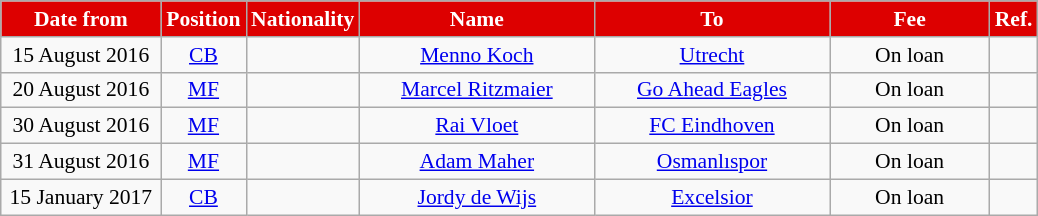<table class="wikitable"  style="text-align:center; font-size:90%; ">
<tr>
<th style="background:#DD0000; color:#FFFFFF; width:100px;">Date from</th>
<th style="background:#DD0000; color:#FFFFFF; width:50px;">Position</th>
<th style="background:#DD0000; color:#FFFFFF; width:50px;">Nationality</th>
<th style="background:#DD0000; color:#FFFFFF; width:150px;">Name</th>
<th style="background:#DD0000; color:#FFFFFF; width:150px;">To</th>
<th style="background:#DD0000; color:#FFFFFF; width:100px;">Fee</th>
<th style="background:#DD0000; color:#FFFFFF; width:25px;">Ref.</th>
</tr>
<tr>
<td>15 August 2016</td>
<td><a href='#'>CB</a></td>
<td></td>
<td><a href='#'>Menno Koch</a></td>
<td> <a href='#'>Utrecht</a></td>
<td>On loan</td>
<td></td>
</tr>
<tr>
<td>20 August 2016</td>
<td><a href='#'>MF</a></td>
<td></td>
<td><a href='#'>Marcel Ritzmaier</a></td>
<td> <a href='#'>Go Ahead Eagles</a></td>
<td>On loan</td>
<td></td>
</tr>
<tr>
<td>30 August 2016</td>
<td><a href='#'>MF</a></td>
<td></td>
<td><a href='#'>Rai Vloet</a></td>
<td> <a href='#'>FC Eindhoven</a></td>
<td>On loan</td>
<td></td>
</tr>
<tr>
<td>31 August 2016</td>
<td><a href='#'>MF</a></td>
<td></td>
<td><a href='#'>Adam Maher</a></td>
<td> <a href='#'>Osmanlıspor</a></td>
<td>On loan</td>
<td></td>
</tr>
<tr>
<td>15 January 2017</td>
<td><a href='#'>CB</a></td>
<td></td>
<td><a href='#'>Jordy de Wijs</a></td>
<td> <a href='#'>Excelsior</a></td>
<td>On loan</td>
<td></td>
</tr>
</table>
